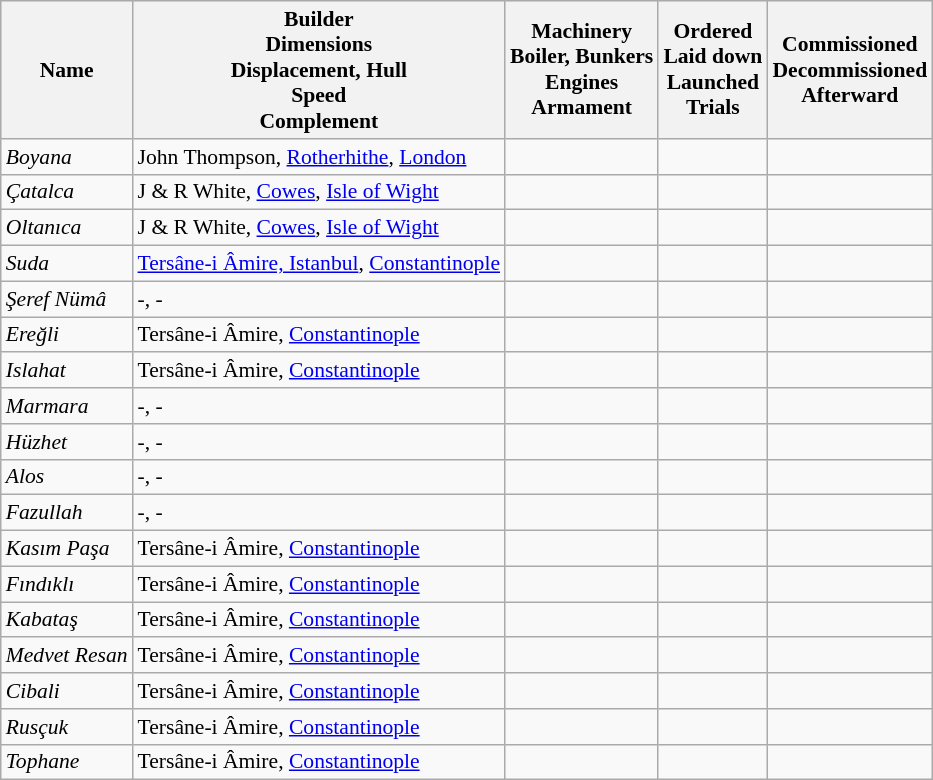<table class="wikitable" style="font-size:90%;">
<tr bgcolor="#e6e9ff">
<th>Name</th>
<th>Builder<br>Dimensions<br>Displacement, Hull<br>Speed<br>Complement</th>
<th>Machinery<br>Boiler, Bunkers<br>Engines<br>Armament</th>
<th>Ordered<br>Laid down<br>Launched<br>Trials</th>
<th>Commissioned<br>Decommissioned<br>Afterward</th>
</tr>
<tr ---->
<td><em>Boyana</em></td>
<td> John Thompson, <a href='#'>Rotherhithe</a>, <a href='#'>London</a></td>
<td></td>
<td></td>
<td></td>
</tr>
<tr ---->
<td><em>Çatalca</em></td>
<td> J & R White, <a href='#'>Cowes</a>, <a href='#'>Isle of Wight</a></td>
<td></td>
<td></td>
<td></td>
</tr>
<tr ---->
<td><em>Oltanıca</em></td>
<td> J & R White, <a href='#'>Cowes</a>, <a href='#'>Isle of Wight</a></td>
<td></td>
<td></td>
<td></td>
</tr>
<tr ---->
<td><em>Suda</em></td>
<td> <a href='#'>Tersâne-i Âmire, Istanbul</a>, <a href='#'>Constantinople</a></td>
<td></td>
<td></td>
<td></td>
</tr>
<tr ---->
<td><em>Şeref Nümâ</em></td>
<td>-, -</td>
<td></td>
<td></td>
<td></td>
</tr>
<tr ---->
<td><em>Ereğli</em></td>
<td> Tersâne-i Âmire,  <a href='#'>Constantinople</a></td>
<td></td>
<td></td>
<td></td>
</tr>
<tr ---->
<td><em>Islahat</em></td>
<td> Tersâne-i Âmire,  <a href='#'>Constantinople</a></td>
<td></td>
<td></td>
<td></td>
</tr>
<tr ---->
<td><em>Marmara</em></td>
<td>-, -</td>
<td></td>
<td></td>
<td></td>
</tr>
<tr ---->
<td><em>Hüzhet</em></td>
<td>-, -</td>
<td></td>
<td></td>
<td></td>
</tr>
<tr ---->
<td><em>Alos</em></td>
<td>-, -</td>
<td></td>
<td></td>
<td></td>
</tr>
<tr ---->
<td><em>Fazullah</em></td>
<td>-, -</td>
<td></td>
<td></td>
<td></td>
</tr>
<tr ---->
<td><em>Kasım Paşa</em></td>
<td> Tersâne-i Âmire,  <a href='#'>Constantinople</a></td>
<td></td>
<td></td>
<td></td>
</tr>
<tr ---->
<td><em>Fındıklı</em></td>
<td> Tersâne-i Âmire,  <a href='#'>Constantinople</a></td>
<td></td>
<td></td>
<td></td>
</tr>
<tr ---->
<td><em>Kabataş</em></td>
<td> Tersâne-i Âmire,  <a href='#'>Constantinople</a></td>
<td></td>
<td></td>
<td></td>
</tr>
<tr ---->
<td><em>Medvet Resan</em></td>
<td> Tersâne-i Âmire,  <a href='#'>Constantinople</a></td>
<td></td>
<td></td>
<td></td>
</tr>
<tr ---->
<td><em>Cibali</em></td>
<td> Tersâne-i Âmire,  <a href='#'>Constantinople</a></td>
<td></td>
<td></td>
<td></td>
</tr>
<tr ---->
<td><em>Rusçuk</em></td>
<td> Tersâne-i Âmire,  <a href='#'>Constantinople</a></td>
<td></td>
<td></td>
<td></td>
</tr>
<tr ---->
<td><em>Tophane</em></td>
<td> Tersâne-i Âmire,  <a href='#'>Constantinople</a></td>
<td></td>
<td></td>
<td></td>
</tr>
</table>
